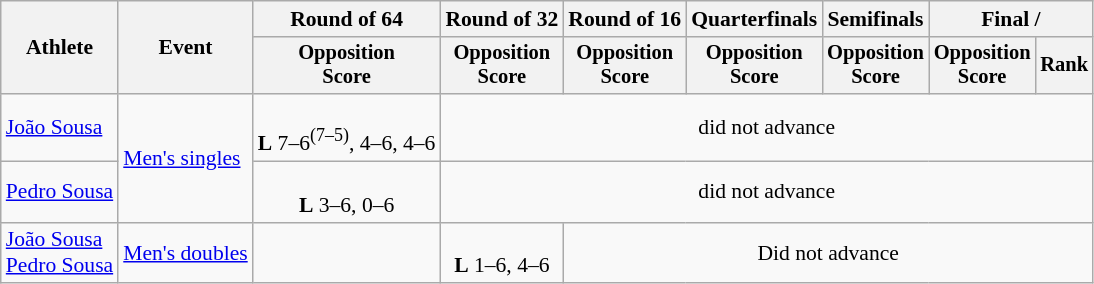<table class=wikitable style="font-size:90%">
<tr>
<th rowspan="2">Athlete</th>
<th rowspan="2">Event</th>
<th>Round of 64</th>
<th>Round of 32</th>
<th>Round of 16</th>
<th>Quarterfinals</th>
<th>Semifinals</th>
<th colspan=2>Final / </th>
</tr>
<tr style="font-size:95%">
<th>Opposition<br>Score</th>
<th>Opposition<br>Score</th>
<th>Opposition<br>Score</th>
<th>Opposition<br>Score</th>
<th>Opposition<br>Score</th>
<th>Opposition<br>Score</th>
<th>Rank</th>
</tr>
<tr align=center>
<td align=left><a href='#'>João Sousa</a></td>
<td align=left rowspan=2><a href='#'>Men's singles</a></td>
<td><br><strong>L</strong> 7–6<sup>(7–5)</sup>, 4–6, 4–6</td>
<td colspan=6>did not advance</td>
</tr>
<tr align=center>
<td align=left><a href='#'>Pedro Sousa</a></td>
<td><br><strong>L</strong> 3–6, 0–6</td>
<td colspan=6>did not advance</td>
</tr>
<tr align=center>
<td align=left><a href='#'>João Sousa</a><br><a href='#'>Pedro Sousa</a></td>
<td align=left><a href='#'>Men's doubles</a></td>
<td></td>
<td><br><strong>L</strong> 1–6, 4–6</td>
<td colspan=5>Did not advance</td>
</tr>
</table>
